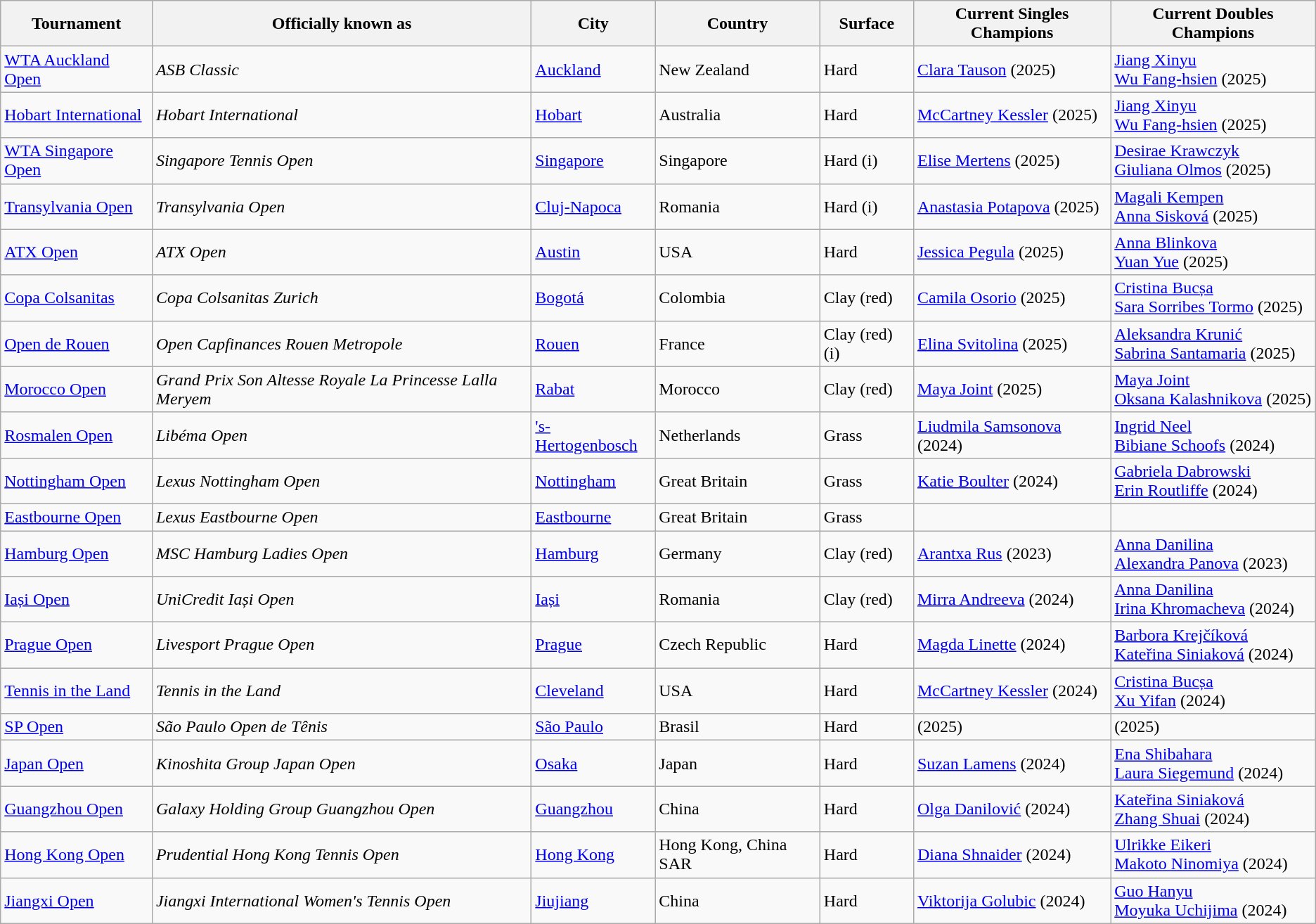<table class="wikitable sortable"x>
<tr>
<th>Tournament</th>
<th>Officially known as</th>
<th>City</th>
<th>Country</th>
<th>Surface</th>
<th>Current Singles Champions</th>
<th>Current Doubles Champions</th>
</tr>
<tr>
<td><a href='#'>WTA Auckland Open</a></td>
<td><em>ASB Classic</em></td>
<td><a href='#'>Auckland</a></td>
<td>New Zealand</td>
<td>Hard</td>
<td> <a href='#'>Clara Tauson</a> (2025)</td>
<td> <a href='#'>Jiang Xinyu</a> <br> <a href='#'>Wu Fang-hsien</a> (2025)</td>
</tr>
<tr>
<td><a href='#'>Hobart International</a></td>
<td><em>Hobart International</em></td>
<td><a href='#'>Hobart</a></td>
<td>Australia</td>
<td>Hard</td>
<td> <a href='#'>McCartney Kessler</a> (2025)</td>
<td> <a href='#'>Jiang Xinyu</a> <br> <a href='#'>Wu Fang-hsien</a> (2025)</td>
</tr>
<tr>
<td><a href='#'>WTA Singapore Open</a></td>
<td><em>Singapore Tennis Open</em></td>
<td><a href='#'>Singapore</a></td>
<td>Singapore</td>
<td>Hard (i)</td>
<td> <a href='#'>Elise Mertens</a> (2025)</td>
<td> <a href='#'>Desirae Krawczyk</a> <br> <a href='#'>Giuliana Olmos</a> (2025)</td>
</tr>
<tr>
<td><a href='#'>Transylvania Open</a></td>
<td><em>Transylvania Open</em></td>
<td><a href='#'>Cluj-Napoca</a></td>
<td>Romania</td>
<td>Hard (i)</td>
<td> <a href='#'>Anastasia Potapova</a> (2025)</td>
<td> <a href='#'>Magali Kempen</a> <br> <a href='#'>Anna Sisková</a> (2025)</td>
</tr>
<tr>
<td><a href='#'>ATX Open</a></td>
<td><em>ATX Open</em></td>
<td><a href='#'>Austin</a></td>
<td>USA</td>
<td>Hard</td>
<td> <a href='#'>Jessica Pegula</a> (2025)</td>
<td> <a href='#'>Anna Blinkova</a> <br> <a href='#'>Yuan Yue</a> (2025)</td>
</tr>
<tr>
<td><a href='#'>Copa Colsanitas</a></td>
<td><em>Copa Colsanitas Zurich</em></td>
<td><a href='#'>Bogotá</a></td>
<td>Colombia</td>
<td>Clay (red)</td>
<td> <a href='#'>Camila Osorio</a> (2025)</td>
<td> <a href='#'>Cristina Bucșa</a> <br> <a href='#'>Sara Sorribes Tormo</a> (2025)</td>
</tr>
<tr>
<td><a href='#'>Open de Rouen</a></td>
<td><em>Open Capfinances Rouen Metropole</em></td>
<td><a href='#'>Rouen</a></td>
<td>France</td>
<td>Clay (red) (i)</td>
<td> <a href='#'>Elina Svitolina</a> (2025)</td>
<td> <a href='#'>Aleksandra Krunić</a> <br> <a href='#'>Sabrina Santamaria</a> (2025)</td>
</tr>
<tr>
<td><a href='#'>Morocco Open</a></td>
<td><em>Grand Prix Son Altesse Royale La Princesse Lalla Meryem</em></td>
<td><a href='#'>Rabat</a></td>
<td>Morocco</td>
<td>Clay (red)</td>
<td> <a href='#'>Maya Joint</a> (2025)</td>
<td> <a href='#'>Maya Joint</a> <br> <a href='#'>Oksana Kalashnikova</a> (2025)</td>
</tr>
<tr>
<td><a href='#'>Rosmalen Open</a></td>
<td><em>Libéma Open</em></td>
<td><a href='#'>'s-Hertogenbosch</a></td>
<td>Netherlands</td>
<td>Grass</td>
<td> <a href='#'>Liudmila Samsonova</a> (2024)</td>
<td> <a href='#'>Ingrid Neel</a> <br> <a href='#'>Bibiane Schoofs</a> (2024)</td>
</tr>
<tr>
<td><a href='#'>Nottingham Open</a></td>
<td><em>Lexus Nottingham Open</em></td>
<td><a href='#'>Nottingham</a></td>
<td>Great Britain</td>
<td>Grass</td>
<td> <a href='#'>Katie Boulter</a> (2024)</td>
<td> <a href='#'>Gabriela Dabrowski</a> <br> <a href='#'>Erin Routliffe</a> (2024)</td>
</tr>
<tr>
<td><a href='#'>Eastbourne Open</a></td>
<td><em>Lexus Eastbourne Open</em></td>
<td><a href='#'>Eastbourne</a></td>
<td>Great Britain</td>
<td>Grass</td>
<td></td>
<td></td>
</tr>
<tr>
<td><a href='#'>Hamburg Open</a></td>
<td><em>MSC Hamburg Ladies Open</em></td>
<td><a href='#'>Hamburg</a></td>
<td>Germany</td>
<td>Clay (red)</td>
<td> <a href='#'>Arantxa Rus</a> (2023)</td>
<td> <a href='#'>Anna Danilina</a> <br> <a href='#'>Alexandra Panova</a> (2023)</td>
</tr>
<tr>
<td><a href='#'>Iași Open</a></td>
<td><em>UniCredit Iași Open</em></td>
<td><a href='#'>Iași</a></td>
<td>Romania</td>
<td>Clay (red)</td>
<td> <a href='#'>Mirra Andreeva</a> (2024)</td>
<td> <a href='#'>Anna Danilina</a> <br>  <a href='#'>Irina Khromacheva</a> (2024)</td>
</tr>
<tr>
<td><a href='#'>Prague Open</a></td>
<td><em>Livesport Prague Open</em></td>
<td><a href='#'>Prague</a></td>
<td>Czech Republic</td>
<td>Hard</td>
<td> <a href='#'>Magda Linette</a> (2024)</td>
<td> <a href='#'>Barbora Krejčíková</a><br> <a href='#'>Kateřina Siniaková</a> (2024)</td>
</tr>
<tr>
<td><a href='#'>Tennis in the Land</a></td>
<td><em>Tennis in the Land</em></td>
<td><a href='#'>Cleveland</a></td>
<td>USA</td>
<td>Hard</td>
<td> <a href='#'>McCartney Kessler</a> (2024)</td>
<td> <a href='#'>Cristina Bucșa</a> <br> <a href='#'>Xu Yifan</a> (2024)</td>
</tr>
<tr>
<td><a href='#'>SP Open</a></td>
<td><em>São Paulo Open de Tênis</em></td>
<td><a href='#'>São Paulo</a></td>
<td>Brasil</td>
<td>Hard</td>
<td>(2025)</td>
<td>(2025)</td>
</tr>
<tr>
<td><a href='#'>Japan Open</a></td>
<td><em>Kinoshita Group Japan Open</em></td>
<td><a href='#'>Osaka</a></td>
<td>Japan</td>
<td>Hard</td>
<td> <a href='#'>Suzan Lamens</a> (2024)</td>
<td> <a href='#'>Ena Shibahara</a> <br> <a href='#'>Laura Siegemund</a> (2024)</td>
</tr>
<tr>
<td><a href='#'>Guangzhou Open</a></td>
<td><em>Galaxy Holding Group Guangzhou Open</em></td>
<td><a href='#'>Guangzhou</a></td>
<td>China</td>
<td>Hard</td>
<td> <a href='#'>Olga Danilović</a> (2024)</td>
<td> <a href='#'>Kateřina Siniaková</a> <br> <a href='#'>Zhang Shuai</a> (2024)</td>
</tr>
<tr>
<td><a href='#'>Hong Kong Open</a></td>
<td><em>Prudential Hong Kong Tennis Open</em></td>
<td><a href='#'>Hong Kong</a></td>
<td>Hong Kong, China SAR</td>
<td>Hard</td>
<td> <a href='#'>Diana Shnaider</a> (2024)</td>
<td> <a href='#'>Ulrikke Eikeri</a> <br> <a href='#'>Makoto Ninomiya</a> (2024)</td>
</tr>
<tr>
<td><a href='#'>Jiangxi Open</a></td>
<td><em>Jiangxi International Women's Tennis Open</em></td>
<td><a href='#'>Jiujiang</a></td>
<td>China</td>
<td>Hard</td>
<td> <a href='#'>Viktorija Golubic</a> (2024)</td>
<td> <a href='#'>Guo Hanyu</a> <br> <a href='#'>Moyuka Uchijima</a> (2024)</td>
</tr>
</table>
